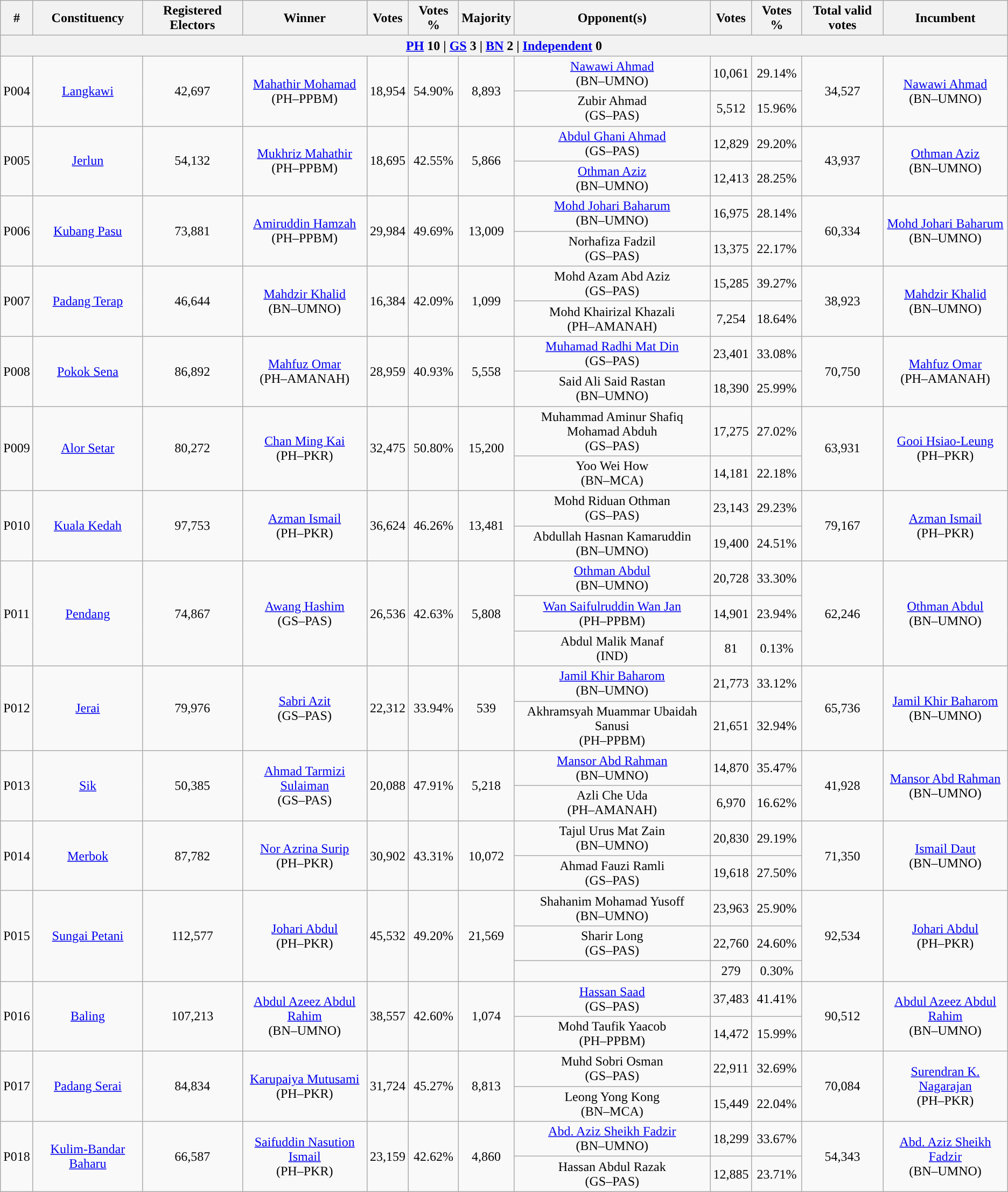<table class="wikitable sortable" style">
<tr>
<th>#</th>
<th>Constituency</th>
<th>Registered Electors</th>
<th>Winner</th>
<th>Votes</th>
<th>Votes %</th>
<th>Majority</th>
<th>Opponent(s)</th>
<th>Votes</th>
<th>Votes %</th>
<th>Total valid votes</th>
<th>Incumbent</th>
</tr>
<tr>
<th colspan="13"><a href='#'>PH</a> <strong>10</strong> | <a href='#'>GS</a> <strong>3</strong> | <a href='#'>BN</a> <strong>2</strong> | <a href='#'>Independent</a> <strong>0</strong></th>
</tr>
<tr align="center">
<td rowspan=2>P004</td>
<td rowspan=2><a href='#'>Langkawi</a></td>
<td rowspan=2>42,697</td>
<td rowspan=2><a href='#'>Mahathir Mohamad</a><br>(PH–PPBM)</td>
<td rowspan=2>18,954</td>
<td rowspan=2>54.90%</td>
<td rowspan=2>8,893</td>
<td><a href='#'>Nawawi Ahmad</a><br>(BN–UMNO)</td>
<td>10,061</td>
<td>29.14%</td>
<td rowspan=2>34,527</td>
<td rowspan=2><a href='#'>Nawawi Ahmad</a><br>(BN–UMNO)</td>
</tr>
<tr align="center">
<td>Zubir Ahmad<br>(GS–PAS)</td>
<td>5,512</td>
<td>15.96%</td>
</tr>
<tr align="center">
<td rowspan=2>P005</td>
<td rowspan=2><a href='#'>Jerlun</a></td>
<td rowspan=2>54,132</td>
<td rowspan=2><a href='#'>Mukhriz Mahathir</a><br>(PH–PPBM)</td>
<td rowspan=2>18,695</td>
<td rowspan=2>42.55%</td>
<td rowspan=2>5,866</td>
<td><a href='#'>Abdul Ghani Ahmad</a><br>(GS–PAS)</td>
<td>12,829</td>
<td>29.20%</td>
<td rowspan=2>43,937</td>
<td rowspan=2><a href='#'>Othman Aziz</a><br>(BN–UMNO)</td>
</tr>
<tr align="center">
<td><a href='#'>Othman Aziz</a><br>(BN–UMNO)</td>
<td>12,413</td>
<td>28.25%</td>
</tr>
<tr align="center">
<td rowspan=2>P006</td>
<td rowspan=2><a href='#'>Kubang Pasu</a></td>
<td rowspan=2>73,881</td>
<td rowspan=2><a href='#'>Amiruddin Hamzah</a><br>(PH–PPBM)</td>
<td rowspan=2>29,984</td>
<td rowspan=2>49.69%</td>
<td rowspan=2>13,009</td>
<td><a href='#'>Mohd Johari Baharum</a><br>(BN–UMNO)</td>
<td>16,975</td>
<td>28.14%</td>
<td rowspan=2>60,334</td>
<td rowspan=2><a href='#'>Mohd Johari Baharum</a><br>(BN–UMNO)</td>
</tr>
<tr align="center">
<td>Norhafiza Fadzil<br>(GS–PAS)</td>
<td>13,375</td>
<td>22.17%</td>
</tr>
<tr align="center">
<td rowspan=2>P007</td>
<td rowspan=2><a href='#'>Padang Terap</a></td>
<td rowspan=2>46,644</td>
<td rowspan=2><a href='#'>Mahdzir Khalid</a><br>(BN–UMNO)</td>
<td rowspan=2>16,384</td>
<td rowspan=2>42.09%</td>
<td rowspan=2>1,099</td>
<td>Mohd Azam Abd Aziz<br>(GS–PAS)</td>
<td>15,285</td>
<td>39.27%</td>
<td rowspan=2>38,923</td>
<td rowspan=2><a href='#'>Mahdzir Khalid</a><br>(BN–UMNO)</td>
</tr>
<tr align="center">
<td>Mohd Khairizal Khazali<br>(PH–AMANAH)</td>
<td>7,254</td>
<td>18.64%</td>
</tr>
<tr align="center">
<td rowspan=2>P008</td>
<td rowspan=2><a href='#'>Pokok Sena</a></td>
<td rowspan=2>86,892</td>
<td rowspan=2><a href='#'>Mahfuz Omar</a><br>(PH–AMANAH)</td>
<td rowspan=2>28,959</td>
<td rowspan=2>40.93%</td>
<td rowspan=2>5,558</td>
<td><a href='#'>Muhamad Radhi Mat Din</a><br>(GS–PAS)</td>
<td>23,401</td>
<td>33.08%</td>
<td rowspan=2>70,750</td>
<td rowspan=2><a href='#'>Mahfuz Omar</a><br>(PH–AMANAH)</td>
</tr>
<tr align="center">
<td>Said Ali Said Rastan<br>(BN–UMNO)</td>
<td>18,390</td>
<td>25.99%</td>
</tr>
<tr align="center">
<td rowspan=2>P009</td>
<td rowspan=2><a href='#'>Alor Setar</a></td>
<td rowspan=2>80,272</td>
<td rowspan=2><a href='#'>Chan Ming Kai</a><br>(PH–PKR)</td>
<td rowspan=2>32,475</td>
<td rowspan=2>50.80%</td>
<td rowspan=2>15,200</td>
<td>Muhammad Aminur Shafiq Mohamad Abduh<br>(GS–PAS)</td>
<td>17,275</td>
<td>27.02%</td>
<td rowspan=2>63,931</td>
<td rowspan=2><a href='#'>Gooi Hsiao-Leung</a><br>(PH–PKR)</td>
</tr>
<tr align="center">
<td>Yoo Wei How<br>(BN–MCA)</td>
<td>14,181</td>
<td>22.18%</td>
</tr>
<tr align="center">
<td rowspan=2>P010</td>
<td rowspan=2><a href='#'>Kuala Kedah</a></td>
<td rowspan=2>97,753</td>
<td rowspan=2><a href='#'>Azman Ismail</a><br>(PH–PKR)</td>
<td rowspan=2>36,624</td>
<td rowspan=2>46.26%</td>
<td rowspan=2>13,481</td>
<td>Mohd Riduan Othman<br>(GS–PAS)</td>
<td>23,143</td>
<td>29.23%</td>
<td rowspan=2>79,167</td>
<td rowspan=2><a href='#'>Azman Ismail</a><br>(PH–PKR)</td>
</tr>
<tr align="center">
<td>Abdullah Hasnan Kamaruddin<br>(BN–UMNO)</td>
<td>19,400</td>
<td>24.51%</td>
</tr>
<tr align="center">
<td rowspan=3>P011</td>
<td rowspan=3><a href='#'>Pendang</a></td>
<td rowspan=3>74,867</td>
<td rowspan=3><a href='#'>Awang Hashim</a><br>(GS–PAS)</td>
<td rowspan=3>26,536</td>
<td rowspan=3>42.63%</td>
<td rowspan=3>5,808</td>
<td><a href='#'>Othman Abdul</a><br>(BN–UMNO)</td>
<td>20,728</td>
<td>33.30%</td>
<td rowspan=3>62,246</td>
<td rowspan=3><a href='#'>Othman Abdul</a><br>(BN–UMNO)</td>
</tr>
<tr align="center">
<td><a href='#'>Wan Saifulruddin Wan Jan</a><br>(PH–PPBM)</td>
<td>14,901</td>
<td>23.94%</td>
</tr>
<tr align="center">
<td>Abdul Malik Manaf<br>(IND)</td>
<td>81</td>
<td>0.13%</td>
</tr>
<tr align="center">
<td rowspan=2>P012</td>
<td rowspan=2><a href='#'>Jerai</a></td>
<td rowspan=2>79,976</td>
<td rowspan=2><a href='#'>Sabri Azit</a><br>(GS–PAS)</td>
<td rowspan=2>22,312</td>
<td rowspan=2>33.94%</td>
<td rowspan=2>539</td>
<td><a href='#'>Jamil Khir Baharom</a><br>(BN–UMNO)</td>
<td>21,773</td>
<td>33.12%</td>
<td rowspan=2>65,736</td>
<td rowspan=2><a href='#'>Jamil Khir Baharom</a><br>(BN–UMNO)</td>
</tr>
<tr align="center">
<td>Akhramsyah Muammar Ubaidah Sanusi<br>(PH–PPBM)</td>
<td>21,651</td>
<td>32.94%</td>
</tr>
<tr align="center">
<td rowspan=2>P013</td>
<td rowspan=2><a href='#'>Sik</a></td>
<td rowspan=2>50,385</td>
<td rowspan=2><a href='#'>Ahmad Tarmizi Sulaiman</a><br>(GS–PAS)</td>
<td rowspan=2>20,088</td>
<td rowspan=2>47.91%</td>
<td rowspan=2>5,218</td>
<td><a href='#'>Mansor Abd Rahman</a><br>(BN–UMNO)</td>
<td>14,870</td>
<td>35.47%</td>
<td rowspan=2>41,928</td>
<td rowspan=2><a href='#'>Mansor Abd Rahman</a><br>(BN–UMNO)</td>
</tr>
<tr align="center">
<td>Azli Che Uda<br>(PH–AMANAH)</td>
<td>6,970</td>
<td>16.62%</td>
</tr>
<tr align="center">
<td rowspan=2>P014</td>
<td rowspan=2><a href='#'>Merbok</a></td>
<td rowspan=2>87,782</td>
<td rowspan=2><a href='#'>Nor Azrina Surip</a><br>(PH–PKR)</td>
<td rowspan=2>30,902</td>
<td rowspan=2>43.31%</td>
<td rowspan=2>10,072</td>
<td>Tajul Urus Mat Zain<br>(BN–UMNO)</td>
<td>20,830</td>
<td>29.19%</td>
<td rowspan=2>71,350</td>
<td rowspan=2><a href='#'>Ismail Daut</a><br>(BN–UMNO)</td>
</tr>
<tr align="center">
<td>Ahmad Fauzi Ramli<br>(GS–PAS)</td>
<td>19,618</td>
<td>27.50%</td>
</tr>
<tr align="center">
<td rowspan=3>P015</td>
<td rowspan=3><a href='#'>Sungai Petani</a></td>
<td rowspan=3>112,577</td>
<td rowspan=3><a href='#'>Johari Abdul</a><br>(PH–PKR)</td>
<td rowspan=3>45,532</td>
<td rowspan=3>49.20%</td>
<td rowspan=3>21,569</td>
<td>Shahanim Mohamad Yusoff<br>(BN–UMNO)</td>
<td>23,963</td>
<td>25.90%</td>
<td rowspan=3>92,534</td>
<td rowspan=3><a href='#'>Johari Abdul</a><br>(PH–PKR)</td>
</tr>
<tr align="center">
<td>Sharir Long<br>(GS–PAS)</td>
<td>22,760</td>
<td>24.60%</td>
</tr>
<tr align="center">
<td></td>
<td>279</td>
<td>0.30%</td>
</tr>
<tr align="center">
<td rowspan=2>P016</td>
<td rowspan=2><a href='#'>Baling</a></td>
<td rowspan=2>107,213</td>
<td rowspan=2><a href='#'>Abdul Azeez Abdul Rahim</a><br>(BN–UMNO)</td>
<td rowspan=2>38,557</td>
<td rowspan=2>42.60%</td>
<td rowspan=2>1,074</td>
<td><a href='#'>Hassan Saad</a><br>(GS–PAS)</td>
<td>37,483</td>
<td>41.41%</td>
<td rowspan=2>90,512</td>
<td rowspan=2><a href='#'>Abdul Azeez Abdul Rahim</a><br>(BN–UMNO)</td>
</tr>
<tr align="center">
<td>Mohd Taufik Yaacob<br>(PH–PPBM)</td>
<td>14,472</td>
<td>15.99%</td>
</tr>
<tr align="center">
<td rowspan=2>P017</td>
<td rowspan=2><a href='#'>Padang Serai</a></td>
<td rowspan=2>84,834</td>
<td rowspan=2><a href='#'>Karupaiya Mutusami</a><br>(PH–PKR)</td>
<td rowspan=2>31,724</td>
<td rowspan=2>45.27%</td>
<td rowspan=2>8,813</td>
<td>Muhd Sobri Osman<br>(GS–PAS)</td>
<td>22,911</td>
<td>32.69%</td>
<td rowspan=2>70,084</td>
<td rowspan=2><a href='#'>Surendran K. Nagarajan</a><br>(PH–PKR)</td>
</tr>
<tr align="center">
<td>Leong Yong Kong<br>(BN–MCA)</td>
<td>15,449</td>
<td>22.04%</td>
</tr>
<tr align="center">
<td rowspan=2>P018</td>
<td rowspan=2><a href='#'>Kulim-Bandar Baharu</a></td>
<td rowspan=2>66,587</td>
<td rowspan=2><a href='#'>Saifuddin Nasution Ismail</a><br>(PH–PKR)</td>
<td rowspan=2>23,159</td>
<td rowspan=2>42.62%</td>
<td rowspan=2>4,860</td>
<td><a href='#'>Abd. Aziz Sheikh Fadzir</a><br>(BN–UMNO)</td>
<td>18,299</td>
<td>33.67%</td>
<td rowspan=2>54,343</td>
<td rowspan=2><a href='#'>Abd. Aziz Sheikh Fadzir</a><br>(BN–UMNO)</td>
</tr>
<tr align="center">
<td>Hassan Abdul Razak<br>(GS–PAS)</td>
<td>12,885</td>
<td>23.71%</td>
</tr>
</table>
